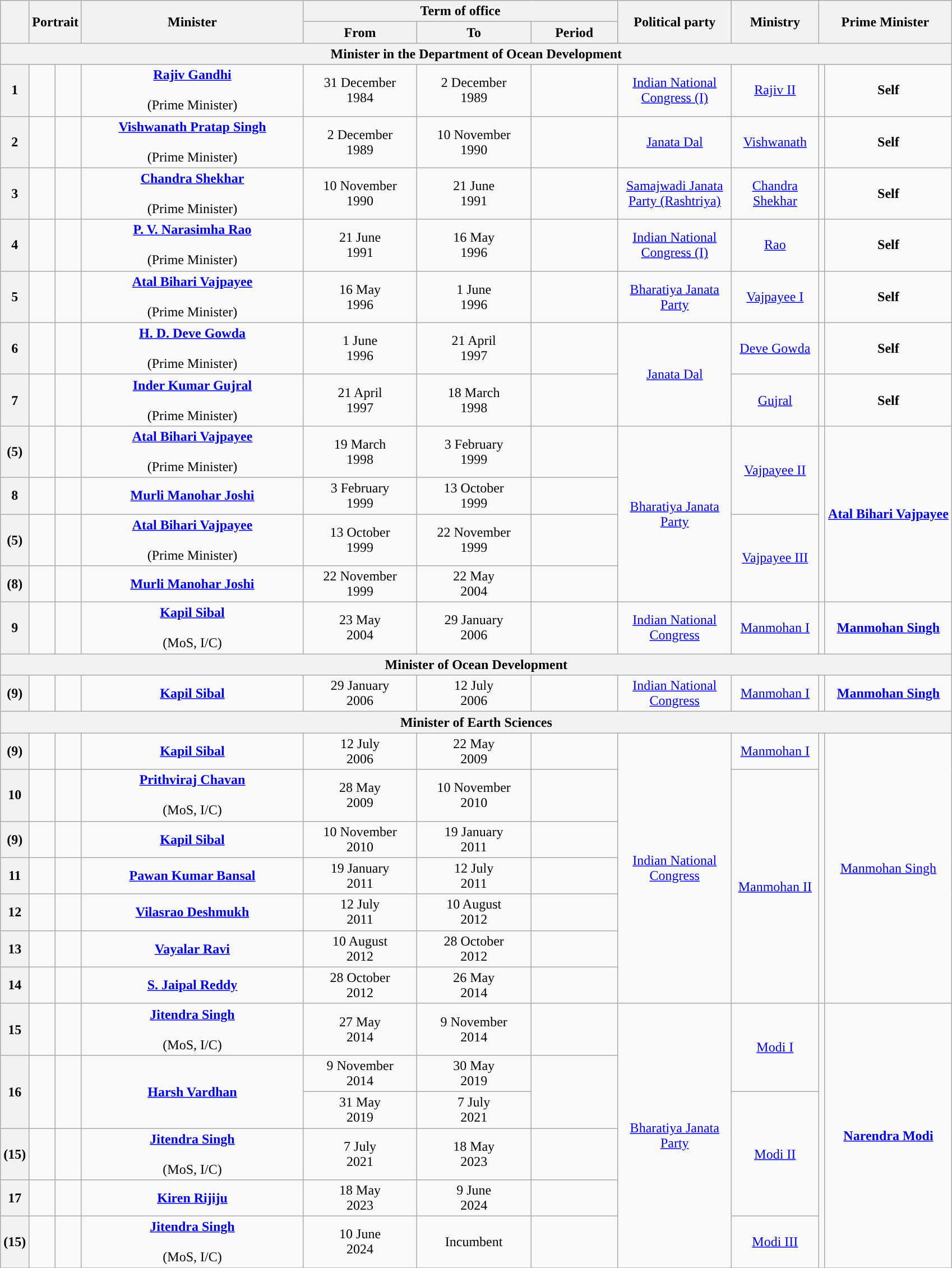<table class="wikitable" style="text-align:center">
<tr>
<th rowspan="2"></th>
<th rowspan="2" colspan="2">Portrait</th>
<th rowspan="2" style="width:16em">Minister<br></th>
<th colspan="3">Term of office</th>
<th rowspan="2" style="width:8em">Political party</th>
<th rowspan="2" style="width:6em">Ministry</th>
<th rowspan="2" colspan="2">Prime Minister</th>
</tr>
<tr>
<th style="width:8em">From</th>
<th style="width:8em">To</th>
<th style="width:6em">Period</th>
</tr>
<tr>
<th colspan="11">Minister in the Department of Ocean Development</th>
</tr>
<tr>
<th>1</th>
<td></td>
<td></td>
<td><strong><a href='#'>Rajiv Gandhi</a></strong><br><br>(Prime Minister)</td>
<td>31 December<br>1984</td>
<td>2 December<br>1989</td>
<td><strong></strong></td>
<td><a href='#'>Indian National Congress (I)</a></td>
<td><a href='#'>Rajiv II</a></td>
<td></td>
<td><strong>Self</strong></td>
</tr>
<tr>
<th>2</th>
<td></td>
<td></td>
<td><strong><a href='#'>Vishwanath Pratap Singh</a></strong><br><br>(Prime Minister)</td>
<td>2 December<br>1989</td>
<td>10 November<br>1990</td>
<td><strong></strong></td>
<td><a href='#'>Janata Dal</a></td>
<td><a href='#'>Vishwanath</a></td>
<td></td>
<td><strong>Self</strong></td>
</tr>
<tr>
<th>3</th>
<td></td>
<td></td>
<td><strong><a href='#'>Chandra Shekhar</a></strong><br><br>(Prime Minister)</td>
<td>10 November<br>1990</td>
<td>21 June<br>1991</td>
<td><strong></strong></td>
<td><a href='#'>Samajwadi Janata Party (Rashtriya)</a></td>
<td><a href='#'>Chandra Shekhar</a></td>
<td></td>
<td><strong>Self</strong></td>
</tr>
<tr>
<th>4</th>
<td></td>
<td></td>
<td><strong><a href='#'>P. V. Narasimha Rao</a></strong><br><br>(Prime Minister)</td>
<td>21 June<br>1991</td>
<td>16 May<br>1996</td>
<td><strong></strong></td>
<td><a href='#'>Indian National Congress (I)</a></td>
<td><a href='#'>Rao</a></td>
<td></td>
<td><strong>Self</strong></td>
</tr>
<tr>
<th>5</th>
<td></td>
<td></td>
<td><strong><a href='#'>Atal Bihari Vajpayee</a></strong><br><br>(Prime Minister)</td>
<td>16 May<br>1996</td>
<td>1 June<br>1996</td>
<td><strong></strong></td>
<td><a href='#'>Bharatiya Janata Party</a></td>
<td><a href='#'>Vajpayee I</a></td>
<td></td>
<td><strong>Self</strong></td>
</tr>
<tr>
<th>6</th>
<td></td>
<td></td>
<td><strong><a href='#'>H. D. Deve Gowda</a></strong><br><br>(Prime Minister)</td>
<td>1 June<br>1996</td>
<td>21 April<br>1997</td>
<td><strong></strong></td>
<td rowspan="2"><a href='#'>Janata Dal</a></td>
<td><a href='#'>Deve Gowda</a></td>
<td></td>
<td><strong>Self</strong></td>
</tr>
<tr>
<th>7</th>
<td></td>
<td></td>
<td><strong><a href='#'>Inder Kumar Gujral</a></strong><br><br>(Prime Minister)</td>
<td>21 April<br>1997</td>
<td>18 March<br>1998</td>
<td><strong></strong></td>
<td><a href='#'>Gujral</a></td>
<td></td>
<td><strong>Self</strong></td>
</tr>
<tr>
<th>(5)</th>
<td></td>
<td></td>
<td><strong><a href='#'>Atal Bihari Vajpayee</a></strong><br><br>(Prime Minister)</td>
<td>19 March<br>1998</td>
<td>3 February<br>1999</td>
<td><strong></strong></td>
<td rowspan="4"><a href='#'>Bharatiya Janata Party</a></td>
<td rowspan="2"><a href='#'>Vajpayee II</a></td>
<td rowspan="4"></td>
<td rowspan="4"><strong><a href='#'>Atal Bihari Vajpayee</a></strong></td>
</tr>
<tr>
<th>8</th>
<td></td>
<td></td>
<td><strong><a href='#'>Murli Manohar Joshi</a></strong><br></td>
<td>3 February<br>1999</td>
<td>13 October<br>1999</td>
<td><strong></strong></td>
</tr>
<tr>
<th>(5)</th>
<td></td>
<td></td>
<td><strong><a href='#'>Atal Bihari Vajpayee</a></strong><br><br>(Prime Minister)</td>
<td>13 October<br>1999</td>
<td>22 November<br>1999</td>
<td><strong></strong></td>
<td rowspan="2"><a href='#'>Vajpayee III</a></td>
</tr>
<tr>
<th>(8)</th>
<td></td>
<td></td>
<td><strong><a href='#'>Murli Manohar Joshi</a></strong><br></td>
<td>22 November<br>1999</td>
<td>22 May<br>2004</td>
<td><strong></strong></td>
</tr>
<tr>
<th>9</th>
<td></td>
<td></td>
<td><strong><a href='#'>Kapil Sibal</a></strong><br><br>(MoS, I/C)</td>
<td>23 May<br>2004</td>
<td>29 January<br>2006</td>
<td><strong></strong></td>
<td><a href='#'>Indian National Congress</a></td>
<td><a href='#'>Manmohan I</a></td>
<td></td>
<td><strong><a href='#'>Manmohan Singh</a></strong></td>
</tr>
<tr>
<th colspan="11">Minister of Ocean Development</th>
</tr>
<tr>
<th>(9)</th>
<td></td>
<td></td>
<td><strong><a href='#'>Kapil Sibal</a></strong><br></td>
<td>29 January<br>2006</td>
<td>12 July<br>2006</td>
<td><strong></strong></td>
<td><a href='#'>Indian National Congress</a></td>
<td><a href='#'>Manmohan I</a></td>
<td></td>
<td><strong><a href='#'>Manmohan Singh</a></strong></td>
</tr>
<tr>
<th colspan="11">Minister of Earth Sciences</th>
</tr>
<tr>
<th>(9)</th>
<td></td>
<td></td>
<td><strong><a href='#'>Kapil Sibal</a></strong><br></td>
<td>12 July<br>2006</td>
<td>22 May<br>2009</td>
<td><strong></strong></td>
<td rowspan="7"><a href='#'>Indian National Congress</a></td>
<td><a href='#'>Manmohan I</a></td>
<td rowspan="7"></td>
<td rowspan="7"><a href='#'>Manmohan Singh</a></td>
</tr>
<tr>
<th>10</th>
<td></td>
<td></td>
<td><strong><a href='#'>Prithviraj Chavan</a></strong><br><br>(MoS, I/C)</td>
<td>28 May<br>2009</td>
<td>10 November<br>2010</td>
<td><strong></strong></td>
<td rowspan="6"><a href='#'>Manmohan II</a></td>
</tr>
<tr>
<th>(9)</th>
<td></td>
<td></td>
<td><strong><a href='#'>Kapil Sibal</a></strong><br></td>
<td>10 November<br>2010</td>
<td>19 January<br>2011</td>
<td><strong></strong></td>
</tr>
<tr>
<th>11</th>
<td></td>
<td></td>
<td><strong><a href='#'>Pawan Kumar Bansal</a></strong><br></td>
<td>19 January<br>2011</td>
<td>12 July<br>2011</td>
<td><strong></strong></td>
</tr>
<tr>
<th>12</th>
<td></td>
<td></td>
<td><strong><a href='#'>Vilasrao Deshmukh</a></strong><br></td>
<td>12 July<br>2011</td>
<td>10 August<br>2012</td>
<td><strong></strong></td>
</tr>
<tr>
<th>13</th>
<td></td>
<td></td>
<td><strong><a href='#'>Vayalar Ravi</a></strong><br></td>
<td>10 August<br>2012</td>
<td>28 October<br>2012</td>
<td><strong></strong></td>
</tr>
<tr>
<th>14</th>
<td></td>
<td></td>
<td><strong><a href='#'>S. Jaipal Reddy</a></strong><br></td>
<td>28 October<br>2012</td>
<td>26 May<br>2014</td>
<td><strong></strong></td>
</tr>
<tr>
<th>15</th>
<td></td>
<td></td>
<td><a href='#'><strong>Jitendra Singh</strong></a><br><br>(MoS, I/C)</td>
<td>27 May<br>2014</td>
<td>9 November<br>2014</td>
<td><strong></strong></td>
<td rowspan="6"><a href='#'>Bharatiya Janata Party</a></td>
<td rowspan="2"><a href='#'>Modi I</a></td>
<td rowspan="6"></td>
<td rowspan="6" style="width:9em"><strong><a href='#'>Narendra Modi</a></strong></td>
</tr>
<tr>
<th rowspan="2">16</th>
<td rowspan="2"></td>
<td rowspan="2"></td>
<td rowspan="2"><strong><a href='#'>Harsh Vardhan</a></strong><br></td>
<td>9 November<br>2014</td>
<td>30 May<br>2019</td>
<td rowspan="2"><strong></strong></td>
</tr>
<tr>
<td>31 May<br>2019</td>
<td>7 July<br>2021</td>
<td rowspan="3"><a href='#'>Modi II</a></td>
</tr>
<tr>
<th>(15)</th>
<td></td>
<td></td>
<td><a href='#'><strong>Jitendra Singh</strong></a><br><br>(MoS, I/C)</td>
<td>7 July<br>2021</td>
<td>18 May<br>2023</td>
<td><strong></strong></td>
</tr>
<tr>
<th>17</th>
<td></td>
<td></td>
<td><strong><a href='#'>Kiren Rijiju</a></strong><br></td>
<td>18 May<br>2023</td>
<td>9 June<br>2024</td>
<td><strong></strong></td>
</tr>
<tr>
<th>(15)</th>
<td></td>
<td></td>
<td><a href='#'><strong>Jitendra Singh</strong></a><br><br>(MoS, I/C)</td>
<td>10 June<br>2024</td>
<td>Incumbent</td>
<td><strong></strong></td>
<td><a href='#'>Modi III</a></td>
</tr>
<tr>
</tr>
</table>
